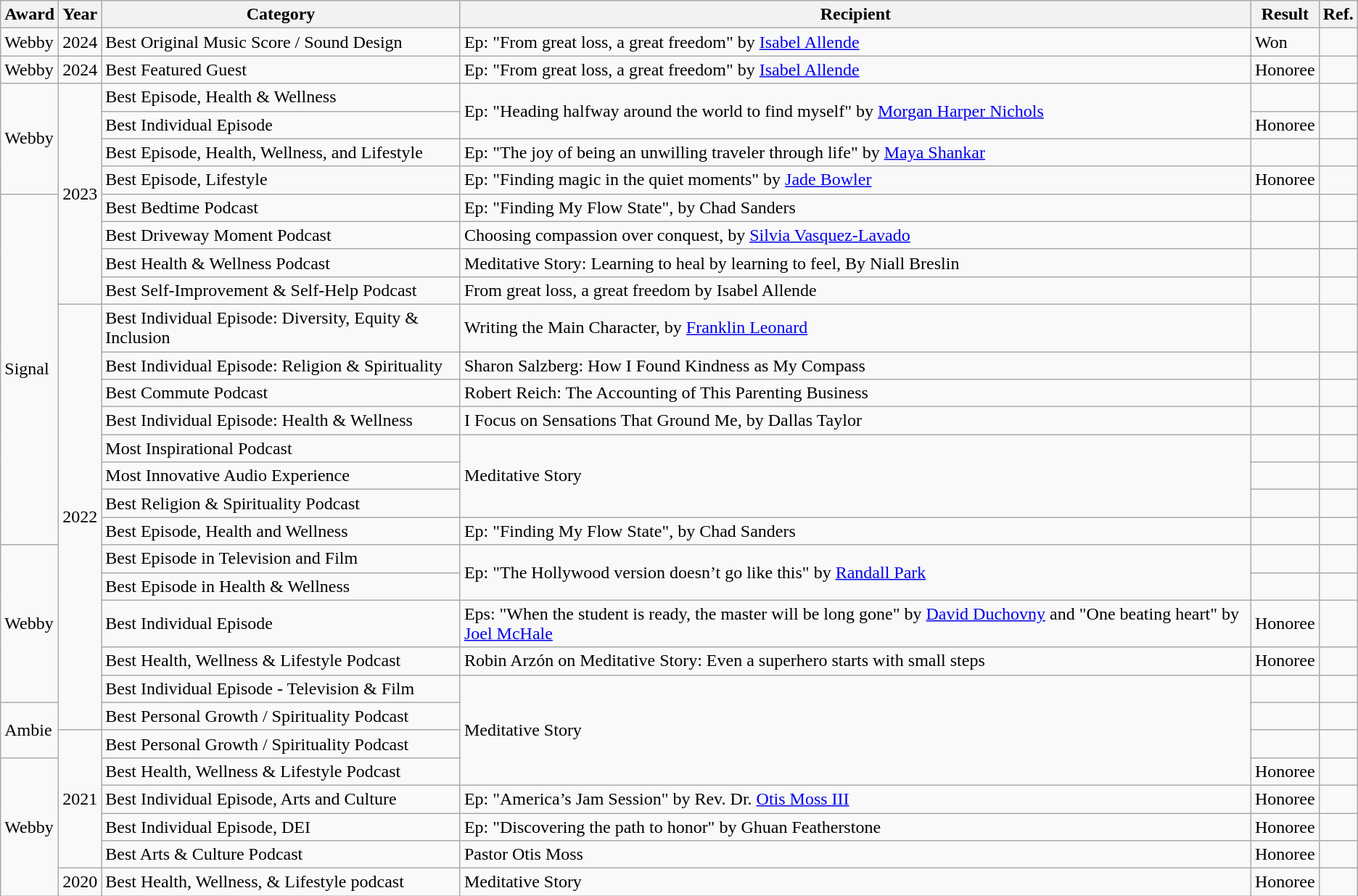<table class="wikitable collapsible">
<tr>
<th>Award</th>
<th>Year</th>
<th>Category</th>
<th>Recipient</th>
<th>Result</th>
<th>Ref.</th>
</tr>
<tr>
<td>Webby</td>
<td>2024</td>
<td>Best Original Music Score / Sound Design</td>
<td>Ep: "From great loss, a great freedom" by <a href='#'>Isabel Allende</a></td>
<td>Won</td>
<td></td>
</tr>
<tr>
<td>Webby</td>
<td>2024</td>
<td>Best Featured Guest</td>
<td>Ep: "From great loss, a great freedom" by <a href='#'>Isabel Allende</a></td>
<td>Honoree</td>
<td></td>
</tr>
<tr>
<td rowspan=4>Webby</td>
<td rowspan=8>2023</td>
<td>Best Episode, Health & Wellness</td>
<td rowspan=2>Ep: "Heading halfway around the world to find myself" by <a href='#'>Morgan Harper Nichols</a></td>
<td></td>
<td></td>
</tr>
<tr>
<td>Best Individual Episode</td>
<td>Honoree</td>
<td></td>
</tr>
<tr>
<td>Best Episode, Health, Wellness, and Lifestyle</td>
<td>Ep: "The joy of being an unwilling traveler through life" by <a href='#'>Maya Shankar</a></td>
<td></td>
<td></td>
</tr>
<tr>
<td>Best Episode, Lifestyle</td>
<td>Ep: "Finding magic in the quiet moments" by <a href='#'>Jade Bowler</a></td>
<td>Honoree</td>
<td></td>
</tr>
<tr>
<td rowspan=12>Signal</td>
<td>Best Bedtime Podcast</td>
<td>Ep: "Finding My Flow State", by Chad Sanders</td>
<td></td>
<td></td>
</tr>
<tr>
<td>Best Driveway Moment Podcast</td>
<td>Choosing compassion over conquest, by <a href='#'>Silvia Vasquez-Lavado</a></td>
<td></td>
<td></td>
</tr>
<tr>
<td>Best Health & Wellness Podcast</td>
<td>Meditative Story: Learning to heal by learning to feel, By Niall Breslin</td>
<td></td>
<td></td>
</tr>
<tr>
<td>Best Self-Improvement & Self-Help Podcast</td>
<td>From great loss, a great freedom by Isabel Allende</td>
<td></td>
<td></td>
</tr>
<tr>
<td rowspan=14>2022</td>
<td>Best Individual Episode: Diversity, Equity & Inclusion</td>
<td>Writing the Main Character, by <a href='#'>Franklin Leonard</a></td>
<td></td>
<td></td>
</tr>
<tr>
<td>Best Individual Episode: Religion & Spirituality</td>
<td>Sharon Salzberg: How I Found Kindness as My Compass</td>
<td></td>
<td></td>
</tr>
<tr>
<td>Best Commute Podcast</td>
<td>Robert Reich: The Accounting of This Parenting Business</td>
<td></td>
<td></td>
</tr>
<tr>
<td>Best Individual Episode: Health & Wellness</td>
<td>I Focus on Sensations That Ground Me, by Dallas Taylor</td>
<td></td>
<td></td>
</tr>
<tr>
<td>Most Inspirational Podcast</td>
<td rowspan=3>Meditative Story</td>
<td></td>
<td></td>
</tr>
<tr>
<td>Most Innovative Audio Experience</td>
<td></td>
<td></td>
</tr>
<tr>
<td>Best Religion & Spirituality Podcast</td>
<td></td>
<td></td>
</tr>
<tr>
<td>Best Episode, Health and Wellness</td>
<td>Ep: "Finding My Flow State", by Chad Sanders</td>
<td></td>
<td></td>
</tr>
<tr>
<td rowspan=5>Webby</td>
<td>Best Episode in Television and Film</td>
<td rowspan=2>Ep: "The Hollywood version doesn’t go like this" by <a href='#'>Randall Park</a></td>
<td></td>
<td></td>
</tr>
<tr>
<td>Best Episode in Health & Wellness</td>
<td></td>
<td></td>
</tr>
<tr>
<td>Best Individual Episode</td>
<td>Eps: "When the student is ready, the master will be long gone" by <a href='#'>David Duchovny</a> and "One beating heart" by <a href='#'>Joel McHale</a></td>
<td>Honoree</td>
<td></td>
</tr>
<tr>
<td>Best Health, Wellness & Lifestyle Podcast</td>
<td>Robin Arzón on Meditative Story: Even a superhero starts with small steps</td>
<td>Honoree</td>
<td></td>
</tr>
<tr>
<td>Best Individual Episode - Television & Film</td>
<td rowspan=4>Meditative Story</td>
<td></td>
<td></td>
</tr>
<tr>
<td rowspan=2>Ambie</td>
<td>Best Personal Growth / Spirituality Podcast</td>
<td></td>
<td></td>
</tr>
<tr>
<td rowspan=5>2021</td>
<td>Best Personal Growth / Spirituality Podcast</td>
<td></td>
<td></td>
</tr>
<tr>
<td rowspan=5>Webby</td>
<td>Best Health, Wellness & Lifestyle Podcast</td>
<td>Honoree</td>
<td></td>
</tr>
<tr>
<td>Best Individual Episode, Arts and Culture</td>
<td>Ep: "America’s Jam Session" by Rev. Dr. <a href='#'>Otis Moss III</a></td>
<td>Honoree</td>
<td></td>
</tr>
<tr>
<td>Best Individual Episode, DEI</td>
<td>Ep: "Discovering the path to honor" by Ghuan Featherstone</td>
<td>Honoree</td>
<td></td>
</tr>
<tr>
<td>Best Arts & Culture Podcast</td>
<td>Pastor Otis Moss</td>
<td>Honoree</td>
<td></td>
</tr>
<tr>
<td>2020</td>
<td>Best Health, Wellness, & Lifestyle podcast</td>
<td>Meditative Story</td>
<td>Honoree</td>
<td></td>
</tr>
</table>
